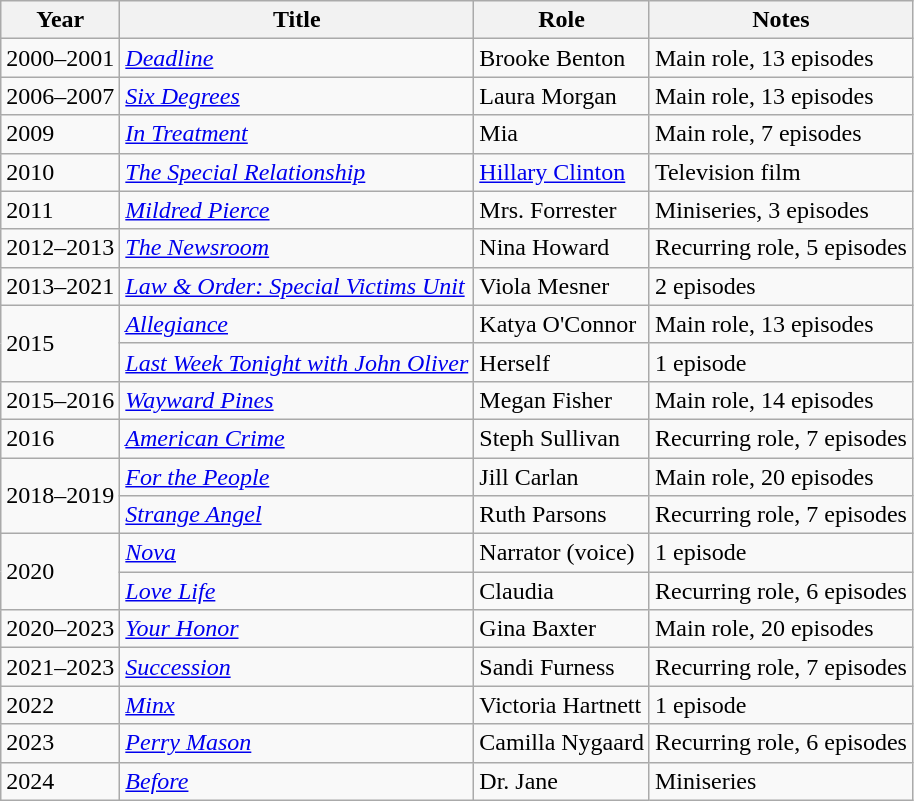<table class="wikitable sortable">
<tr>
<th>Year</th>
<th>Title</th>
<th>Role</th>
<th class="unsortable">Notes</th>
</tr>
<tr>
<td>2000–2001</td>
<td><em><a href='#'>Deadline</a></em></td>
<td>Brooke Benton</td>
<td>Main role, 13 episodes</td>
</tr>
<tr>
<td>2006–2007</td>
<td><em><a href='#'>Six Degrees</a></em></td>
<td>Laura Morgan</td>
<td>Main role, 13 episodes</td>
</tr>
<tr>
<td>2009</td>
<td><em><a href='#'>In Treatment</a></em></td>
<td>Mia</td>
<td>Main role, 7 episodes</td>
</tr>
<tr>
<td>2010</td>
<td><em><a href='#'>The Special Relationship</a></em></td>
<td><a href='#'>Hillary Clinton</a></td>
<td>Television film</td>
</tr>
<tr>
<td>2011</td>
<td><em><a href='#'>Mildred Pierce</a></em></td>
<td>Mrs. Forrester</td>
<td>Miniseries, 3 episodes</td>
</tr>
<tr>
<td>2012–2013</td>
<td><em><a href='#'>The Newsroom</a></em></td>
<td>Nina Howard</td>
<td>Recurring role, 5 episodes</td>
</tr>
<tr>
<td>2013–2021</td>
<td><em><a href='#'>Law & Order: Special Victims Unit</a></em></td>
<td>Viola Mesner</td>
<td>2 episodes</td>
</tr>
<tr>
<td rowspan="2">2015</td>
<td><em><a href='#'>Allegiance</a></em></td>
<td>Katya O'Connor</td>
<td>Main role, 13 episodes</td>
</tr>
<tr>
<td><em><a href='#'>Last Week Tonight with John Oliver</a></em></td>
<td>Herself</td>
<td>1 episode</td>
</tr>
<tr>
<td>2015–2016</td>
<td><em><a href='#'>Wayward Pines</a></em></td>
<td>Megan Fisher</td>
<td>Main role, 14 episodes</td>
</tr>
<tr>
<td>2016</td>
<td><em><a href='#'>American Crime</a></em></td>
<td>Steph Sullivan</td>
<td>Recurring role, 7 episodes</td>
</tr>
<tr>
<td rowspan="2">2018–2019</td>
<td><em><a href='#'>For the People</a></em></td>
<td>Jill Carlan</td>
<td>Main role, 20 episodes</td>
</tr>
<tr>
<td><em><a href='#'>Strange Angel</a></em></td>
<td>Ruth Parsons</td>
<td>Recurring role, 7 episodes</td>
</tr>
<tr>
<td rowspan="2">2020</td>
<td><em><a href='#'>Nova</a></em></td>
<td>Narrator (voice)</td>
<td>1 episode</td>
</tr>
<tr>
<td><em><a href='#'>Love Life</a></em></td>
<td>Claudia</td>
<td>Recurring role, 6 episodes</td>
</tr>
<tr>
<td>2020–2023</td>
<td><em><a href='#'>Your Honor</a></em></td>
<td>Gina Baxter</td>
<td>Main role, 20 episodes</td>
</tr>
<tr>
<td>2021–2023</td>
<td><em><a href='#'>Succession</a></em></td>
<td>Sandi Furness</td>
<td>Recurring role, 7 episodes</td>
</tr>
<tr>
<td>2022</td>
<td><em><a href='#'>Minx</a></em></td>
<td>Victoria Hartnett</td>
<td>1 episode</td>
</tr>
<tr>
<td>2023</td>
<td><em><a href='#'>Perry Mason</a></em></td>
<td>Camilla Nygaard</td>
<td>Recurring role, 6 episodes</td>
</tr>
<tr>
<td>2024</td>
<td><em><a href='#'>Before</a></em></td>
<td>Dr. Jane</td>
<td>Miniseries</td>
</tr>
</table>
